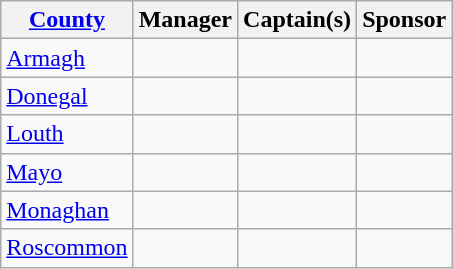<table class="wikitable sortable" style="text-align:center">
<tr>
<th><a href='#'>County</a></th>
<th>Manager</th>
<th>Captain(s)</th>
<th>Sponsor</th>
</tr>
<tr>
<td style="text-align:left"> <a href='#'>Armagh</a></td>
<td></td>
<td></td>
<td></td>
</tr>
<tr>
<td style="text-align:left"> <a href='#'>Donegal</a></td>
<td></td>
<td></td>
<td></td>
</tr>
<tr>
<td style="text-align:left"> <a href='#'>Louth</a></td>
<td></td>
<td></td>
<td></td>
</tr>
<tr>
<td style="text-align:left"> <a href='#'>Mayo</a></td>
<td></td>
<td></td>
<td></td>
</tr>
<tr>
<td style="text-align:left"> <a href='#'>Monaghan</a></td>
<td></td>
<td></td>
<td></td>
</tr>
<tr>
<td style="text-align:left"> <a href='#'>Roscommon</a></td>
<td></td>
<td></td>
<td></td>
</tr>
</table>
